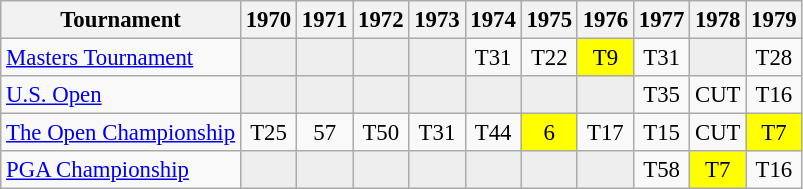<table class="wikitable" style="font-size:95%;text-align:center;">
<tr>
<th>Tournament</th>
<th>1970</th>
<th>1971</th>
<th>1972</th>
<th>1973</th>
<th>1974</th>
<th>1975</th>
<th>1976</th>
<th>1977</th>
<th>1978</th>
<th>1979</th>
</tr>
<tr>
<td align=left><a href='#'>Masters Tournament</a></td>
<td style="background:#eeeeee;"></td>
<td style="background:#eeeeee;"></td>
<td style="background:#eeeeee;"></td>
<td style="background:#eeeeee;"></td>
<td>T31</td>
<td>T22</td>
<td style="background:yellow;">T9</td>
<td>T31</td>
<td style="background:#eeeeee;"></td>
<td>T28</td>
</tr>
<tr>
<td align=left><a href='#'>U.S. Open</a></td>
<td style="background:#eeeeee;"></td>
<td style="background:#eeeeee;"></td>
<td style="background:#eeeeee;"></td>
<td style="background:#eeeeee;"></td>
<td style="background:#eeeeee;"></td>
<td style="background:#eeeeee;"></td>
<td style="background:#eeeeee;"></td>
<td>T35</td>
<td>CUT</td>
<td>T16</td>
</tr>
<tr>
<td align=left><a href='#'>The Open Championship</a></td>
<td>T25</td>
<td>57</td>
<td>T50</td>
<td>T31</td>
<td>T44</td>
<td style="background:yellow;">6</td>
<td>T17</td>
<td>T15</td>
<td>CUT</td>
<td style="background:yellow;">T7</td>
</tr>
<tr>
<td align=left><a href='#'>PGA Championship</a></td>
<td style="background:#eeeeee;"></td>
<td style="background:#eeeeee;"></td>
<td style="background:#eeeeee;"></td>
<td style="background:#eeeeee;"></td>
<td style="background:#eeeeee;"></td>
<td style="background:#eeeeee;"></td>
<td style="background:#eeeeee;"></td>
<td>T58</td>
<td style="background:yellow;">T7</td>
<td>T16</td>
</tr>
</table>
